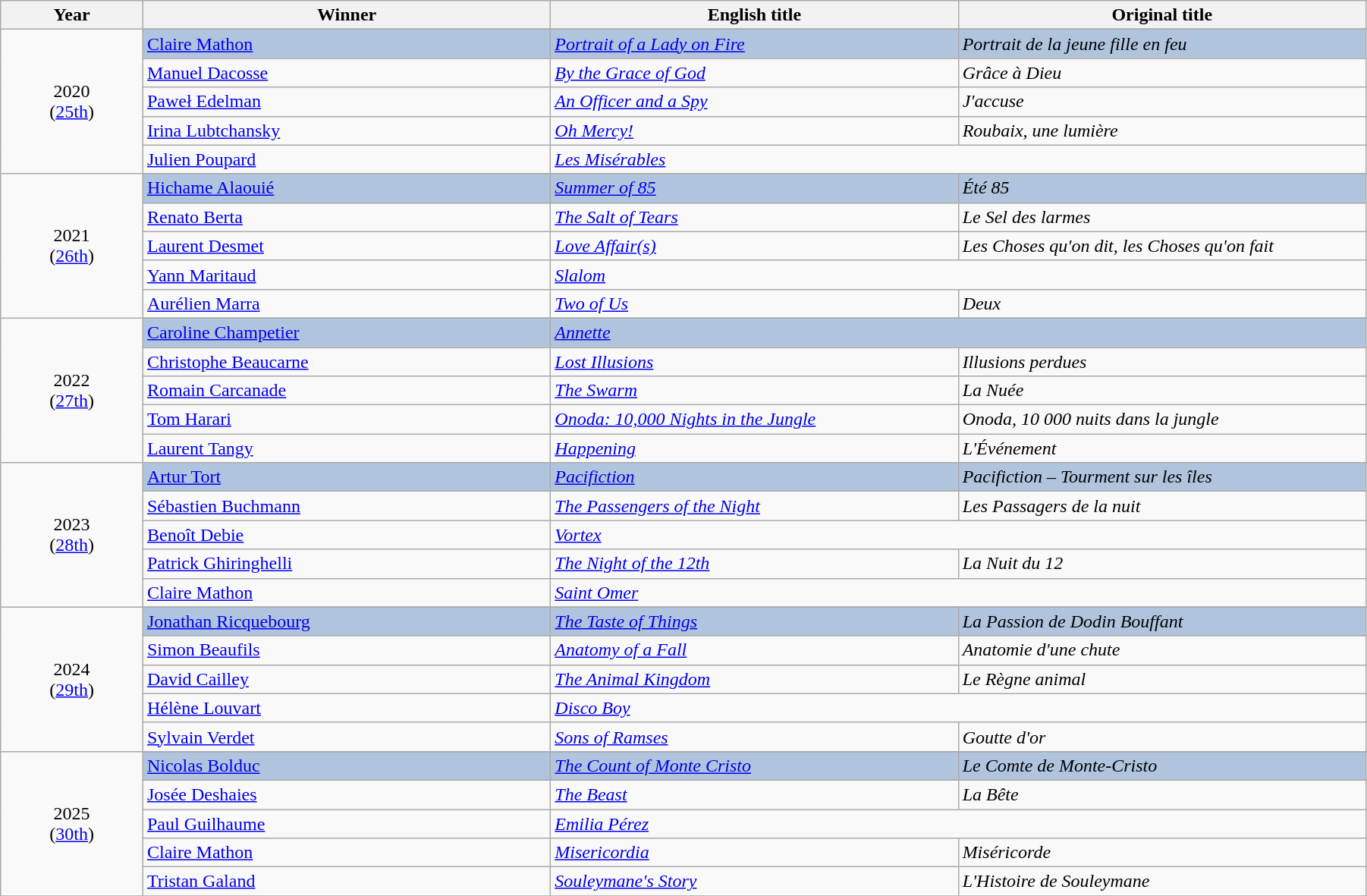<table class="wikitable" width="95%" cellpadding="5">
<tr>
<th width="100"><strong>Year</strong></th>
<th width="300"><strong>Winner</strong></th>
<th width="300"><strong>English title</strong></th>
<th width="300"><strong>Original title</strong></th>
</tr>
<tr>
<td rowspan="6" style="text-align:center;">2020<br>(<a href='#'>25th</a>)</td>
</tr>
<tr style="background:#B0C4DE;">
<td><a href='#'>Claire Mathon</a></td>
<td><em><a href='#'>Portrait of a Lady on Fire</a></em></td>
<td><em>Portrait de la jeune fille en feu</em></td>
</tr>
<tr>
<td><a href='#'>Manuel Dacosse</a></td>
<td><em><a href='#'>By the Grace of God</a></em></td>
<td><em>Grâce à Dieu</em></td>
</tr>
<tr>
<td><a href='#'>Paweł Edelman</a></td>
<td><em><a href='#'>An Officer and a Spy</a></em></td>
<td><em>J'accuse</em></td>
</tr>
<tr>
<td><a href='#'>Irina Lubtchansky</a></td>
<td><em><a href='#'>Oh Mercy!</a></em></td>
<td><em>Roubaix, une lumière</em></td>
</tr>
<tr>
<td><a href='#'>Julien Poupard</a></td>
<td colspan="2"><em><a href='#'>Les Misérables</a></em></td>
</tr>
<tr>
<td rowspan="6" style="text-align:center;">2021<br>(<a href='#'>26th</a>)</td>
</tr>
<tr style="background:#B0C4DE;">
<td><a href='#'>Hichame Alaouié</a></td>
<td><em><a href='#'>Summer of 85</a></em></td>
<td><em>Été 85</em></td>
</tr>
<tr>
<td><a href='#'>Renato Berta</a></td>
<td><em><a href='#'>The Salt of Tears</a></em></td>
<td><em>Le Sel des larmes</em></td>
</tr>
<tr>
<td><a href='#'>Laurent Desmet</a></td>
<td><em><a href='#'>Love Affair(s)</a></em></td>
<td><em>Les Choses qu'on dit, les Choses qu'on fait</em></td>
</tr>
<tr>
<td><a href='#'>Yann Maritaud</a></td>
<td colspan="2"><em><a href='#'>Slalom</a></em></td>
</tr>
<tr>
<td><a href='#'>Aurélien Marra</a></td>
<td><em><a href='#'>Two of Us</a></em></td>
<td><em>Deux</em></td>
</tr>
<tr>
<td rowspan="6" style="text-align:center;">2022<br>(<a href='#'>27th</a>)</td>
</tr>
<tr style="background:#B0C4DE;">
<td><a href='#'>Caroline Champetier</a></td>
<td colspan="2"><em><a href='#'>Annette</a></em></td>
</tr>
<tr>
<td><a href='#'>Christophe Beaucarne</a></td>
<td><em><a href='#'>Lost Illusions</a></em></td>
<td><em>Illusions perdues</em></td>
</tr>
<tr>
<td><a href='#'>Romain Carcanade</a></td>
<td><em><a href='#'>The Swarm</a></em></td>
<td><em>La Nuée</em></td>
</tr>
<tr>
<td><a href='#'>Tom Harari</a></td>
<td><em><a href='#'>Onoda: 10,000 Nights in the Jungle</a></em></td>
<td><em>Onoda, 10 000 nuits dans la jungle</em></td>
</tr>
<tr>
<td><a href='#'>Laurent Tangy</a></td>
<td><em><a href='#'>Happening</a></em></td>
<td><em>L'Événement</em></td>
</tr>
<tr>
<td rowspan="6" style="text-align:center;">2023<br>(<a href='#'>28th</a>)</td>
</tr>
<tr style="background:#B0C4DE;">
<td><a href='#'>Artur Tort</a></td>
<td><em><a href='#'>Pacifiction</a></em></td>
<td><em>Pacifiction – Tourment sur les îles</em></td>
</tr>
<tr>
<td><a href='#'>Sébastien Buchmann</a></td>
<td><em><a href='#'>The Passengers of the Night</a></em></td>
<td><em>Les Passagers de la nuit</em></td>
</tr>
<tr>
<td><a href='#'>Benoît Debie</a></td>
<td colspan="2"><em><a href='#'>Vortex</a></em></td>
</tr>
<tr>
<td><a href='#'>Patrick Ghiringhelli</a></td>
<td><em><a href='#'>The Night of the 12th</a></em></td>
<td><em>La Nuit du 12</em></td>
</tr>
<tr>
<td><a href='#'>Claire Mathon</a></td>
<td colspan="2"><em><a href='#'>Saint Omer</a></em></td>
</tr>
<tr>
<td rowspan="6" style="text-align:center;">2024<br>(<a href='#'>29th</a>)</td>
</tr>
<tr style="background:#B0C4DE;">
<td><a href='#'>Jonathan Ricquebourg</a></td>
<td><em><a href='#'>The Taste of Things</a></em></td>
<td><em>La Passion de Dodin Bouffant</em></td>
</tr>
<tr>
<td><a href='#'>Simon Beaufils</a></td>
<td><em><a href='#'>Anatomy of a Fall</a></em></td>
<td><em>Anatomie d'une chute</em></td>
</tr>
<tr>
<td><a href='#'>David Cailley</a></td>
<td><em><a href='#'>The Animal Kingdom</a></em></td>
<td><em>Le Règne animal</em></td>
</tr>
<tr>
<td><a href='#'>Hélène Louvart</a></td>
<td colspan="2"><em><a href='#'>Disco Boy</a></em></td>
</tr>
<tr>
<td><a href='#'>Sylvain Verdet</a></td>
<td><em><a href='#'>Sons of Ramses</a></em></td>
<td><em>Goutte d'or</em></td>
</tr>
<tr>
<td rowspan="6" style="text-align:center;">2025<br>(<a href='#'>30th</a>)</td>
</tr>
<tr style="background:#B0C4DE;">
<td><a href='#'>Nicolas Bolduc</a></td>
<td><em><a href='#'>The Count of Monte Cristo</a></em></td>
<td><em>Le Comte de Monte-Cristo</em></td>
</tr>
<tr>
<td><a href='#'>Josée Deshaies</a></td>
<td><em><a href='#'>The Beast</a></em></td>
<td><em>La Bête</em></td>
</tr>
<tr>
<td><a href='#'>Paul Guilhaume</a></td>
<td colspan="2"><em><a href='#'>Emilia Pérez</a></em></td>
</tr>
<tr>
<td><a href='#'>Claire Mathon</a></td>
<td><em><a href='#'>Misericordia</a></em></td>
<td><em>Miséricorde</em></td>
</tr>
<tr>
<td><a href='#'>Tristan Galand</a></td>
<td><em><a href='#'>Souleymane's Story</a></em></td>
<td><em>L'Histoire de Souleymane</em></td>
</tr>
<tr>
</tr>
</table>
